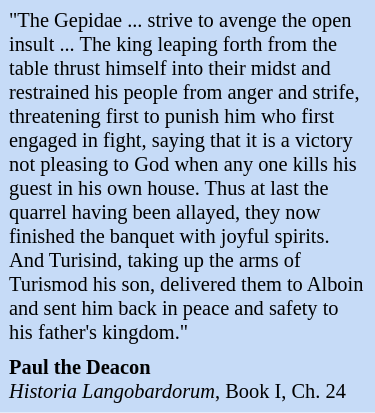<table class="toccolours" style="float: right; margin-left: 1em; margin-right: 0em; font-size: 85%; background:#c6dbf7; color:black; width:30em; max-width: 250px;" cellspacing="5">
<tr>
<td style="text-align: left;">"The Gepidae ... strive to avenge the open insult ... The king leaping forth from the table thrust himself into their midst and restrained his people from anger and strife, threatening first to punish him who first engaged in fight, saying that it is a victory not pleasing to God when any one kills his guest in his own house. Thus at last the quarrel having been allayed, they now finished the banquet with joyful spirits. And Turisind, taking up the arms of Turismod his son, delivered them to Alboin and sent him back in peace and safety to his father's kingdom."</td>
</tr>
<tr>
<td style="text-align: left;"><strong>Paul the Deacon</strong><br> <em>Historia Langobardorum</em>, Book I, Ch. 24</td>
</tr>
</table>
